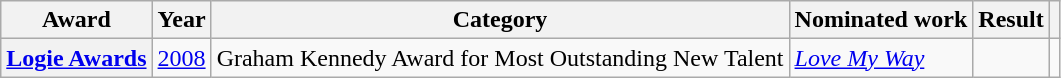<table class="wikitable plainrowheaders sortable">
<tr>
<th scope="col">Award</th>
<th scope="col">Year</th>
<th scope="col">Category</th>
<th scope="col">Nominated work</th>
<th scope="col">Result</th>
<th scope="col" class="unsortable"></th>
</tr>
<tr>
<th scope="row"><a href='#'>Logie Awards</a></th>
<td><a href='#'>2008</a></td>
<td>Graham Kennedy Award for Most Outstanding New Talent</td>
<td><em><a href='#'>Love My Way</a></em></td>
<td></td>
<td align="center"></td>
</tr>
</table>
